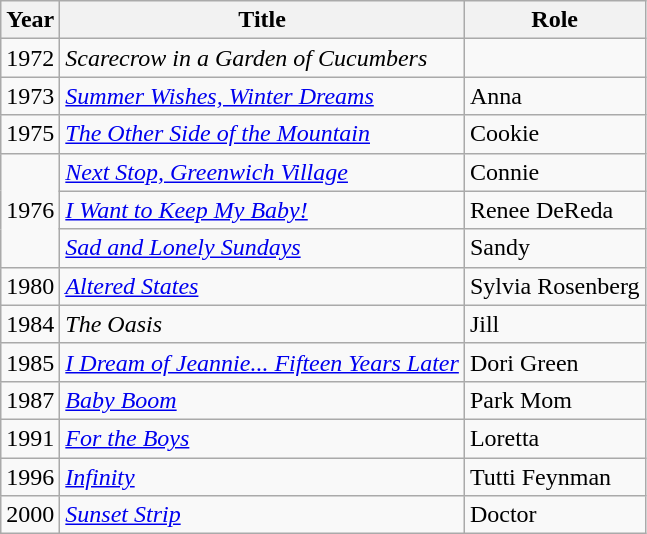<table class="wikitable">
<tr>
<th>Year</th>
<th>Title</th>
<th>Role</th>
</tr>
<tr>
<td>1972</td>
<td><em>Scarecrow in a Garden of Cucumbers</em></td>
<td></td>
</tr>
<tr>
<td>1973</td>
<td><em><a href='#'>Summer Wishes, Winter Dreams</a></em></td>
<td>Anna</td>
</tr>
<tr>
<td>1975</td>
<td><em><a href='#'>The Other Side of the Mountain</a></em></td>
<td>Cookie</td>
</tr>
<tr>
<td rowspan=3>1976</td>
<td><em><a href='#'>Next Stop, Greenwich Village</a></em></td>
<td>Connie</td>
</tr>
<tr>
<td><em><a href='#'>I Want to Keep My Baby!</a></em></td>
<td>Renee DeReda</td>
</tr>
<tr>
<td><em><a href='#'>Sad and Lonely Sundays</a></em></td>
<td>Sandy</td>
</tr>
<tr>
<td>1980</td>
<td><em><a href='#'>Altered States</a></em></td>
<td>Sylvia Rosenberg</td>
</tr>
<tr>
<td>1984</td>
<td><em>The Oasis</em></td>
<td>Jill</td>
</tr>
<tr>
<td>1985</td>
<td><em><a href='#'>I Dream of Jeannie... Fifteen Years Later</a></em></td>
<td>Dori Green</td>
</tr>
<tr>
<td>1987</td>
<td><em><a href='#'>Baby Boom</a></em></td>
<td>Park Mom</td>
</tr>
<tr>
<td>1991</td>
<td><em><a href='#'>For the Boys</a></em></td>
<td>Loretta</td>
</tr>
<tr>
<td>1996</td>
<td><em><a href='#'>Infinity</a></em></td>
<td>Tutti Feynman</td>
</tr>
<tr>
<td>2000</td>
<td><em><a href='#'>Sunset Strip</a></em></td>
<td>Doctor</td>
</tr>
</table>
